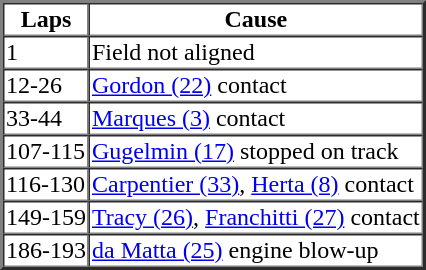<table border=2 cellspacing=0>
<tr>
<th>Laps</th>
<th>Cause</th>
</tr>
<tr>
<td>1</td>
<td>Field not aligned</td>
</tr>
<tr>
<td>12-26</td>
<td><a href='#'>Gordon (22)</a> contact</td>
</tr>
<tr>
<td>33-44</td>
<td><a href='#'>Marques (3)</a> contact</td>
</tr>
<tr>
<td>107-115</td>
<td><a href='#'>Gugelmin (17)</a> stopped on track</td>
</tr>
<tr>
<td>116-130</td>
<td><a href='#'>Carpentier (33)</a>, <a href='#'>Herta (8)</a> contact</td>
</tr>
<tr>
<td>149-159</td>
<td><a href='#'>Tracy (26)</a>, <a href='#'>Franchitti (27)</a> contact</td>
</tr>
<tr>
<td>186-193</td>
<td><a href='#'>da Matta (25)</a> engine blow-up</td>
</tr>
</table>
